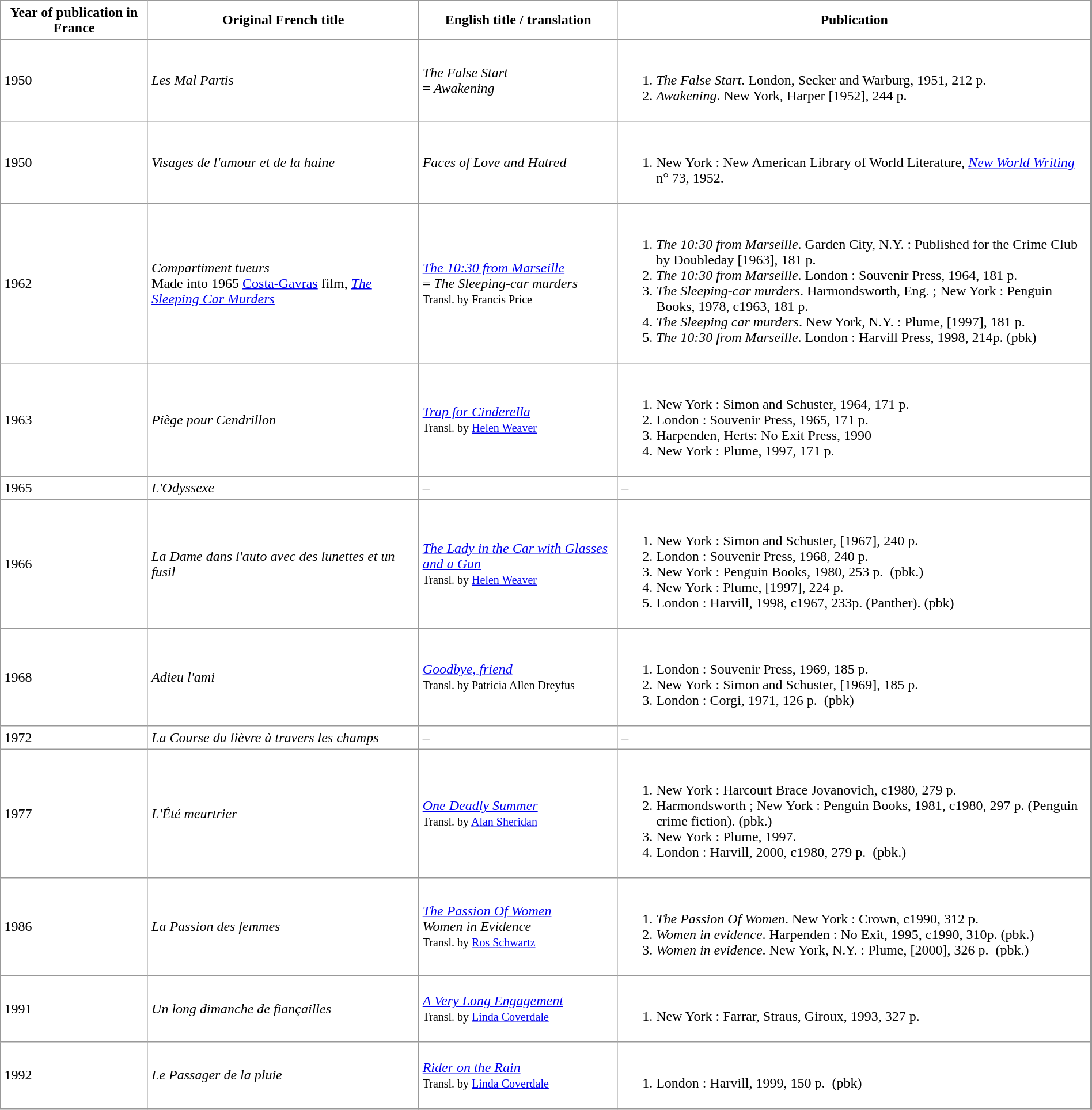<table align="center" rules="all" cellspacing="0" cellpadding="4" style="border: 1px solid #999; border-right: 2px solid #999; border-bottom:2px solid #999">
<tr>
<th>Year of publication in France</th>
<th>Original French title</th>
<th>English title / translation</th>
<th>Publication</th>
</tr>
<tr>
<td>1950</td>
<td><em>Les Mal Partis </em></td>
<td><em>The False Start</em><br>= <em>Awakening</em><br></td>
<td><br><ol><li><em>The False Start</em>. London, Secker and Warburg, 1951, 212 p.</li><li><em>Awakening</em>. New York, Harper [1952], 244 p.</li></ol></td>
</tr>
<tr>
<td>1950</td>
<td><em>Visages de l'amour et de la haine</em></td>
<td><em>Faces of Love and Hatred</em><br></td>
<td><br><ol><li>New York : New American Library of World Literature, <em><a href='#'>New World Writing</a></em> n° 73, 1952.</li></ol></td>
</tr>
<tr>
<td>1962</td>
<td><em>Compartiment tueurs</em> <br> Made into 1965 <a href='#'>Costa-Gavras</a> film, <em><a href='#'>The Sleeping Car Murders</a></em></td>
<td><em><a href='#'>The 10:30 from Marseille</a></em><br>= <em>The Sleeping-car murders</em><br><small>Transl. by Francis Price</small></td>
<td><br><ol><li><em>The 10:30 from Marseille</em>. Garden City, N.Y. : Published for the Crime Club by Doubleday [1963], 181 p.</li><li><em>The 10:30 from Marseille</em>. London : Souvenir Press, 1964, 181 p.</li><li><em>The Sleeping-car murders</em>. Harmondsworth, Eng. ; New York : Penguin Books, 1978, c1963, 181 p. </li><li><em>The Sleeping car murders</em>. New York, N.Y. : Plume, [1997], 181 p. </li><li><em>The 10:30 from Marseille</em>. London : Harvill Press, 1998, 214p.  (pbk)</li></ol></td>
</tr>
<tr>
<td>1963</td>
<td><em>Piège pour Cendrillon</em></td>
<td><em><a href='#'>Trap for Cinderella</a></em><br><small>Transl. by <a href='#'>Helen Weaver</a></small></td>
<td><br><ol><li>New York : Simon and Schuster, 1964, 171 p.</li><li>London : Souvenir Press, 1965, 171 p.</li><li>Harpenden, Herts: No Exit Press, 1990</li><li>New York : Plume, 1997, 171 p. </li></ol></td>
</tr>
<tr>
<td>1965</td>
<td><em>L'Odyssexe</em></td>
<td>–</td>
<td>–</td>
</tr>
<tr>
<td>1966</td>
<td><em>La Dame dans l'auto avec des lunettes et un fusil</em></td>
<td><em><a href='#'>The Lady in the Car with Glasses and a Gun</a></em><br><small>Transl. by <a href='#'>Helen Weaver</a></small></td>
<td><br><ol><li>New York : Simon and Schuster, [1967], 240 p.</li><li>London : Souvenir Press, 1968, 240 p. </li><li>New York : Penguin Books, 1980, 253 p.  (pbk.)</li><li>New York : Plume, [1997], 224 p. </li><li>London : Harvill, 1998, c1967, 233p. (Panther).  (pbk)</li></ol></td>
</tr>
<tr>
<td>1968</td>
<td><em>Adieu l'ami</em></td>
<td><em><a href='#'>Goodbye, friend</a></em><br><small>Transl. by Patricia Allen Dreyfus</small></td>
<td><br><ol><li>London : Souvenir Press, 1969, 185 p. </li><li>New York : Simon and Schuster, [1969], 185 p.</li><li>London : Corgi, 1971, 126 p.  (pbk)</li></ol></td>
</tr>
<tr>
<td>1972</td>
<td><em>La Course du lièvre à travers les champs</em></td>
<td>–</td>
<td>–</td>
</tr>
<tr>
<td>1977</td>
<td><em>L'Été meurtrier</em></td>
<td><em><a href='#'>One Deadly Summer</a></em><br><small>Transl. by <a href='#'>Alan Sheridan</a></small></td>
<td><br><ol><li>New York : Harcourt Brace Jovanovich, c1980, 279 p. </li><li>Harmondsworth ; New York : Penguin Books, 1981, c1980, 297 p. (Penguin crime fiction).  (pbk.)</li><li>New York : Plume, 1997. </li><li>London : Harvill, 2000, c1980, 279 p.  (pbk.)</li></ol></td>
</tr>
<tr>
<td>1986</td>
<td><em>La Passion des femmes</em></td>
<td><em><a href='#'>The Passion Of Women</a></em><br><em>Women in Evidence</em><br><small>Transl. by <a href='#'>Ros Schwartz</a></small></td>
<td><br><ol><li><em>The Passion Of Women</em>. New York : Crown, c1990, 312 p. </li><li><em>Women in evidence</em>. Harpenden : No Exit, 1995, c1990, 310p.  (pbk.)</li><li><em>Women in evidence</em>. New York, N.Y. : Plume, [2000], 326 p.  (pbk.)</li></ol></td>
</tr>
<tr>
<td>1991</td>
<td><em>Un long dimanche de fiançailles</em></td>
<td><em><a href='#'>A Very Long Engagement</a></em><br><small>Transl. by <a href='#'>Linda Coverdale</a></small></td>
<td><br><ol><li>New York : Farrar, Straus, Giroux, 1993, 327 p. </li></ol></td>
</tr>
<tr>
<td>1992</td>
<td><em>Le Passager de la pluie</em></td>
<td><em><a href='#'>Rider on the Rain</a></em><br><small>Transl. by <a href='#'>Linda Coverdale</a></small></td>
<td><br><ol><li>London : Harvill, 1999, 150 p.  (pbk)</li></ol></td>
</tr>
</table>
